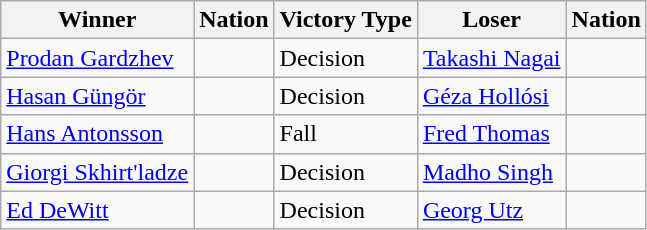<table class="wikitable sortable" style="text-align:left;">
<tr>
<th>Winner</th>
<th>Nation</th>
<th>Victory Type</th>
<th>Loser</th>
<th>Nation</th>
</tr>
<tr>
<td><a href='#'>Prodan Gardzhev</a></td>
<td></td>
<td>Decision</td>
<td><a href='#'>Takashi Nagai</a></td>
<td></td>
</tr>
<tr>
<td><a href='#'>Hasan Güngör</a></td>
<td></td>
<td>Decision</td>
<td><a href='#'>Géza Hollósi</a></td>
<td></td>
</tr>
<tr>
<td><a href='#'>Hans Antonsson</a></td>
<td></td>
<td>Fall</td>
<td><a href='#'>Fred Thomas</a></td>
<td></td>
</tr>
<tr>
<td><a href='#'>Giorgi Skhirt'ladze</a></td>
<td></td>
<td>Decision</td>
<td><a href='#'>Madho Singh</a></td>
<td></td>
</tr>
<tr>
<td><a href='#'>Ed DeWitt</a></td>
<td></td>
<td>Decision</td>
<td><a href='#'>Georg Utz</a></td>
<td></td>
</tr>
</table>
